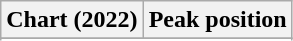<table class="wikitable sortable plainrowheaders" style="text-align:center">
<tr>
<th scope="col">Chart (2022)</th>
<th scope="col">Peak position</th>
</tr>
<tr>
</tr>
<tr>
</tr>
<tr>
</tr>
</table>
